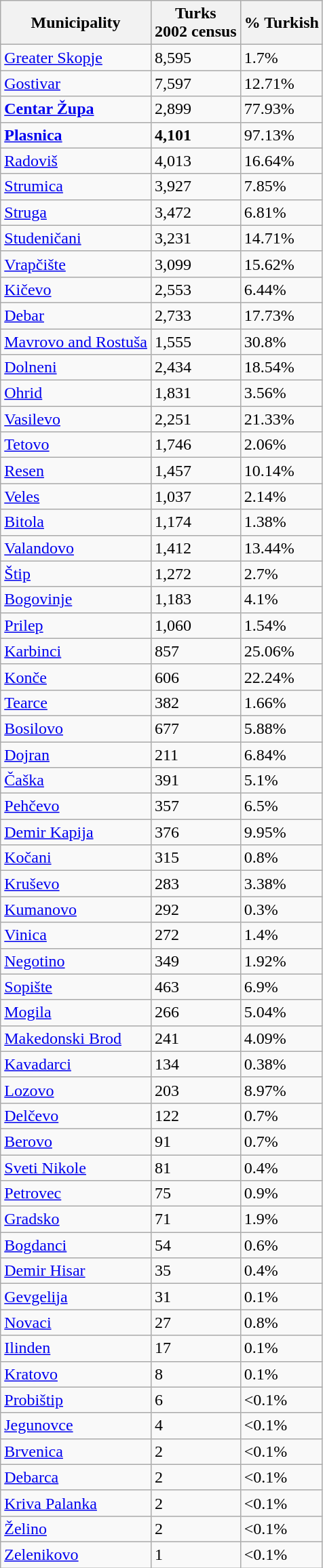<table class="wikitable sortable">
<tr>
<th>Municipality</th>
<th>Turks <br> 2002 census</th>
<th>% Turkish</th>
</tr>
<tr>
<td><a href='#'>Greater Skopje</a></td>
<td>8,595</td>
<td>1.7%</td>
</tr>
<tr>
<td><a href='#'>Gostivar</a></td>
<td>7,597</td>
<td>12.71%</td>
</tr>
<tr>
<td><strong><a href='#'>Centar Župa</a></strong></td>
<td>2,899</td>
<td>77.93%</td>
</tr>
<tr>
<td><strong><a href='#'>Plasnica</a></strong></td>
<td><strong>4,101</strong></td>
<td>97.13%</td>
</tr>
<tr>
<td><a href='#'>Radoviš</a></td>
<td>4,013</td>
<td>16.64%</td>
</tr>
<tr>
<td><a href='#'>Strumica</a></td>
<td>3,927</td>
<td>7.85%</td>
</tr>
<tr>
<td><a href='#'>Struga</a></td>
<td>3,472</td>
<td>6.81%</td>
</tr>
<tr>
<td><a href='#'>Studeničani</a></td>
<td>3,231</td>
<td>14.71%</td>
</tr>
<tr>
<td><a href='#'>Vrapčište</a></td>
<td>3,099</td>
<td>15.62%</td>
</tr>
<tr>
<td><a href='#'>Kičevo</a></td>
<td>2,553</td>
<td>6.44%</td>
</tr>
<tr>
<td><a href='#'>Debar</a></td>
<td>2,733</td>
<td>17.73%</td>
</tr>
<tr>
<td><a href='#'>Mavrovo and Rostuša</a></td>
<td>1,555</td>
<td>30.8%</td>
</tr>
<tr>
<td><a href='#'>Dolneni</a></td>
<td>2,434</td>
<td>18.54%</td>
</tr>
<tr>
<td><a href='#'>Ohrid</a></td>
<td>1,831</td>
<td>3.56%</td>
</tr>
<tr>
<td><a href='#'>Vasilevo</a></td>
<td>2,251</td>
<td>21.33%</td>
</tr>
<tr>
<td><a href='#'>Tetovo</a></td>
<td>1,746</td>
<td>2.06%</td>
</tr>
<tr>
<td><a href='#'>Resen</a></td>
<td>1,457</td>
<td>10.14%</td>
</tr>
<tr>
<td><a href='#'>Veles</a></td>
<td>1,037</td>
<td>2.14%</td>
</tr>
<tr>
<td><a href='#'>Bitola</a></td>
<td>1,174</td>
<td>1.38%</td>
</tr>
<tr>
<td><a href='#'>Valandovo</a></td>
<td>1,412</td>
<td>13.44%</td>
</tr>
<tr>
<td><a href='#'>Štip</a></td>
<td>1,272</td>
<td>2.7%</td>
</tr>
<tr>
<td><a href='#'>Bogovinje</a></td>
<td>1,183</td>
<td>4.1%</td>
</tr>
<tr>
<td><a href='#'>Prilep</a></td>
<td>1,060</td>
<td>1.54%</td>
</tr>
<tr>
<td><a href='#'>Karbinci</a></td>
<td>857</td>
<td>25.06%</td>
</tr>
<tr>
<td><a href='#'>Konče</a></td>
<td>606</td>
<td>22.24%</td>
</tr>
<tr>
<td><a href='#'>Tearce</a></td>
<td>382</td>
<td>1.66%</td>
</tr>
<tr>
<td><a href='#'>Bosilovo</a></td>
<td>677</td>
<td>5.88%</td>
</tr>
<tr>
<td><a href='#'>Dojran</a></td>
<td>211</td>
<td>6.84%</td>
</tr>
<tr>
<td><a href='#'>Čaška</a></td>
<td>391</td>
<td>5.1%</td>
</tr>
<tr>
<td><a href='#'>Pehčevo</a></td>
<td>357</td>
<td>6.5%</td>
</tr>
<tr>
<td><a href='#'>Demir Kapija</a></td>
<td>376</td>
<td>9.95%</td>
</tr>
<tr>
<td><a href='#'>Kočani</a></td>
<td>315</td>
<td>0.8%</td>
</tr>
<tr>
<td><a href='#'>Kruševo</a></td>
<td>283</td>
<td>3.38%</td>
</tr>
<tr>
<td><a href='#'>Kumanovo</a></td>
<td>292</td>
<td>0.3%</td>
</tr>
<tr>
<td><a href='#'>Vinica</a></td>
<td>272</td>
<td>1.4%</td>
</tr>
<tr>
<td><a href='#'>Negotino</a></td>
<td>349</td>
<td>1.92%</td>
</tr>
<tr>
<td><a href='#'>Sopište</a></td>
<td>463</td>
<td>6.9%</td>
</tr>
<tr>
<td><a href='#'>Mogila</a></td>
<td>266</td>
<td>5.04%</td>
</tr>
<tr>
<td><a href='#'>Makedonski Brod</a></td>
<td>241</td>
<td>4.09%</td>
</tr>
<tr>
<td><a href='#'>Kavadarci</a></td>
<td>134</td>
<td>0.38%</td>
</tr>
<tr>
<td><a href='#'>Lozovo</a></td>
<td>203</td>
<td>8.97%</td>
</tr>
<tr>
<td><a href='#'>Delčevo</a></td>
<td>122</td>
<td>0.7%</td>
</tr>
<tr>
<td><a href='#'>Berovo</a></td>
<td>91</td>
<td>0.7%</td>
</tr>
<tr>
<td><a href='#'>Sveti Nikole</a></td>
<td>81</td>
<td>0.4%</td>
</tr>
<tr>
<td><a href='#'>Petrovec</a></td>
<td>75</td>
<td>0.9%</td>
</tr>
<tr>
<td><a href='#'>Gradsko</a></td>
<td>71</td>
<td>1.9%</td>
</tr>
<tr>
<td><a href='#'>Bogdanci</a></td>
<td>54</td>
<td>0.6%</td>
</tr>
<tr>
<td><a href='#'>Demir Hisar</a></td>
<td>35</td>
<td>0.4%</td>
</tr>
<tr>
<td><a href='#'>Gevgelija</a></td>
<td>31</td>
<td>0.1%</td>
</tr>
<tr>
<td><a href='#'>Novaci</a></td>
<td>27</td>
<td>0.8%</td>
</tr>
<tr>
<td><a href='#'>Ilinden</a></td>
<td>17</td>
<td>0.1%</td>
</tr>
<tr>
<td><a href='#'>Kratovo</a></td>
<td>8</td>
<td>0.1%</td>
</tr>
<tr>
<td><a href='#'>Probištip</a></td>
<td>6</td>
<td><0.1%</td>
</tr>
<tr>
<td><a href='#'>Jegunovce</a></td>
<td>4</td>
<td><0.1%</td>
</tr>
<tr>
<td><a href='#'>Brvenica</a></td>
<td>2</td>
<td><0.1%</td>
</tr>
<tr>
<td><a href='#'>Debarca</a></td>
<td>2</td>
<td><0.1%</td>
</tr>
<tr>
<td><a href='#'>Kriva Palanka</a></td>
<td>2</td>
<td><0.1%</td>
</tr>
<tr>
<td><a href='#'>Želino</a></td>
<td>2</td>
<td><0.1%</td>
</tr>
<tr>
<td><a href='#'>Zelenikovo</a></td>
<td>1</td>
<td><0.1%</td>
</tr>
</table>
